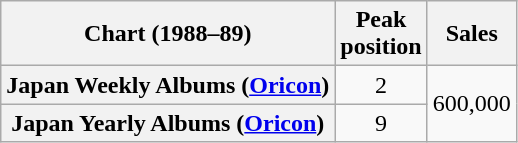<table class="wikitable sortable plainrowheaders" style="text-align:center;">
<tr>
<th scope="col">Chart (1988–89)</th>
<th scope="col">Peak<br>position</th>
<th scope="col">Sales</th>
</tr>
<tr>
<th scope="row">Japan Weekly Albums (<a href='#'>Oricon</a>)</th>
<td style="text-align:center;">2</td>
<td rowspan="2" style="text-align:left;">600,000</td>
</tr>
<tr>
<th scope="row">Japan Yearly Albums (<a href='#'>Oricon</a>)</th>
<td style="text-align:center;">9</td>
</tr>
</table>
